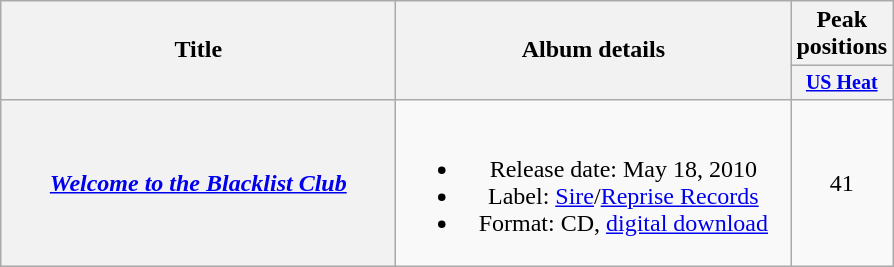<table class="wikitable plainrowheaders" style="text-align:center;">
<tr>
<th rowspan="2" style="width:16em;">Title</th>
<th rowspan="2" style="width:16em;">Album details</th>
<th>Peak positions</th>
</tr>
<tr style="font-size:smaller;">
<th style="width:60px;"><a href='#'>US Heat</a><br></th>
</tr>
<tr>
<th scope="row"><em><a href='#'>Welcome to the Blacklist Club</a></em></th>
<td><br><ul><li>Release date: May 18, 2010</li><li>Label: <a href='#'>Sire</a>/<a href='#'>Reprise Records</a></li><li>Format: CD, <a href='#'>digital download</a></li></ul></td>
<td>41</td>
</tr>
</table>
